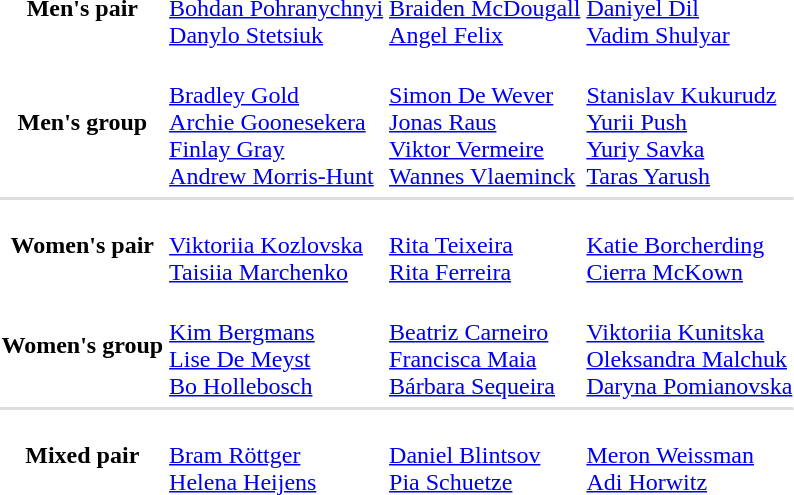<table>
<tr>
<th scope="row">Men's pair</th>
<td><br><a href='#'>Bohdan Pohranychnyi</a><br><a href='#'>Danylo Stetsiuk</a></td>
<td><br><a href='#'>Braiden McDougall</a><br><a href='#'>Angel Felix</a></td>
<td><br><a href='#'>Daniyel Dil</a><br><a href='#'>Vadim Shulyar</a></td>
</tr>
<tr>
<th scope="row">Men's group</th>
<td><br><a href='#'>Bradley Gold</a><br><a href='#'>Archie Goonesekera</a><br><a href='#'>Finlay Gray</a><br><a href='#'>Andrew Morris-Hunt</a></td>
<td><br><a href='#'>Simon De Wever</a><br><a href='#'>Jonas Raus</a><br><a href='#'>Viktor Vermeire</a><br><a href='#'>Wannes Vlaeminck</a></td>
<td><br><a href='#'>Stanislav Kukurudz</a><br><a href='#'>Yurii Push</a><br><a href='#'>Yuriy Savka</a><br><a href='#'>Taras Yarush</a></td>
</tr>
<tr>
</tr>
<tr bgcolor=#DDDDDD>
<td colspan=4></td>
</tr>
<tr>
<th scope="row">Women's pair</th>
<td><br><a href='#'>Viktoriia Kozlovska</a><br><a href='#'>Taisiia Marchenko</a></td>
<td><br><a href='#'>Rita Teixeira</a><br><a href='#'>Rita Ferreira</a></td>
<td><br><a href='#'>Katie Borcherding</a><br><a href='#'>Cierra McKown</a></td>
</tr>
<tr>
<th scope="row">Women's group</th>
<td><br><a href='#'>Kim Bergmans</a><br><a href='#'>Lise De Meyst</a><br><a href='#'>Bo Hollebosch</a></td>
<td><br><a href='#'>Beatriz Carneiro</a><br><a href='#'>Francisca Maia</a><br><a href='#'>Bárbara Sequeira</a></td>
<td><br><a href='#'>Viktoriia Kunitska</a><br><a href='#'>Oleksandra Malchuk</a><br><a href='#'>Daryna Pomianovska</a></td>
</tr>
<tr>
</tr>
<tr bgcolor=#DDDDDD>
<td colspan=4></td>
</tr>
<tr>
<th scope="row">Mixed pair</th>
<td><br><a href='#'>Bram Röttger</a><br><a href='#'>Helena Heijens</a></td>
<td><br><a href='#'>Daniel Blintsov</a><br><a href='#'>Pia Schuetze</a></td>
<td><br><a href='#'>Meron Weissman</a><br><a href='#'>Adi Horwitz</a></td>
</tr>
</table>
